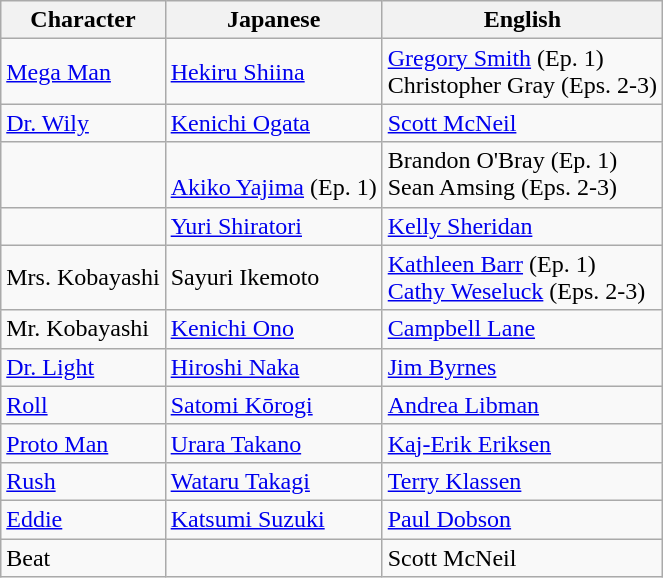<table class="wikitable">
<tr>
<th>Character</th>
<th>Japanese</th>
<th>English</th>
</tr>
<tr>
<td><a href='#'>Mega Man</a></td>
<td><a href='#'>Hekiru Shiina</a></td>
<td><a href='#'>Gregory Smith</a> (Ep. 1)<br>Christopher Gray (Eps. 2-3)</td>
</tr>
<tr>
<td><a href='#'>Dr. Wily</a></td>
<td><a href='#'>Kenichi Ogata</a></td>
<td><a href='#'>Scott McNeil</a></td>
</tr>
<tr>
<td></td>
<td><br><a href='#'>Akiko Yajima</a> (Ep. 1)</td>
<td>Brandon O'Bray (Ep. 1)<br>Sean Amsing (Eps. 2-3)</td>
</tr>
<tr>
<td></td>
<td><a href='#'>Yuri Shiratori</a></td>
<td><a href='#'>Kelly Sheridan</a></td>
</tr>
<tr>
<td>Mrs. Kobayashi</td>
<td>Sayuri Ikemoto</td>
<td><a href='#'>Kathleen Barr</a> (Ep. 1)<br><a href='#'>Cathy Weseluck</a> (Eps. 2-3)</td>
</tr>
<tr>
<td>Mr. Kobayashi</td>
<td><a href='#'>Kenichi Ono</a></td>
<td><a href='#'>Campbell Lane</a></td>
</tr>
<tr>
<td><a href='#'>Dr. Light</a></td>
<td><a href='#'>Hiroshi Naka</a></td>
<td><a href='#'>Jim Byrnes</a></td>
</tr>
<tr>
<td><a href='#'>Roll</a></td>
<td><a href='#'>Satomi Kōrogi</a></td>
<td><a href='#'>Andrea Libman</a></td>
</tr>
<tr>
<td><a href='#'>Proto Man</a></td>
<td><a href='#'>Urara Takano</a></td>
<td><a href='#'>Kaj-Erik Eriksen</a></td>
</tr>
<tr>
<td><a href='#'>Rush</a></td>
<td><a href='#'>Wataru Takagi</a></td>
<td><a href='#'>Terry Klassen</a></td>
</tr>
<tr>
<td><a href='#'>Eddie</a></td>
<td><a href='#'>Katsumi Suzuki</a></td>
<td><a href='#'>Paul Dobson</a></td>
</tr>
<tr>
<td>Beat</td>
<td></td>
<td>Scott McNeil</td>
</tr>
</table>
